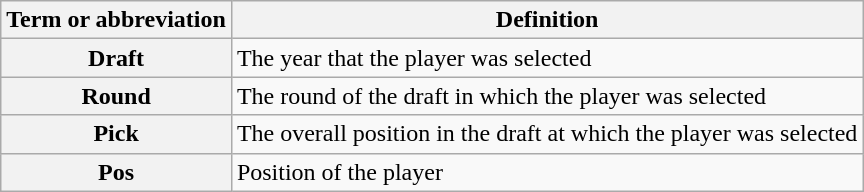<table class="wikitable">
<tr>
<th scope="col">Term or abbreviation</th>
<th scope="col">Definition</th>
</tr>
<tr>
<th scope="row">Draft</th>
<td>The year that the player was selected</td>
</tr>
<tr>
<th scope="row">Round</th>
<td>The round of the draft in which the player was selected</td>
</tr>
<tr>
<th scope="row">Pick</th>
<td>The overall position in the draft at which the player was selected</td>
</tr>
<tr>
<th scope="row">Pos</th>
<td>Position of the player</td>
</tr>
</table>
